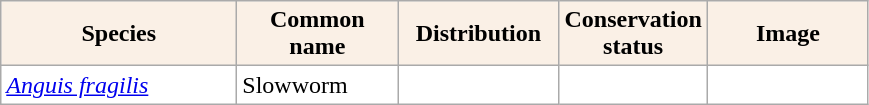<table class="wikitable" style="background:#fff;" class="sortable wikitable">
<tr>
<th style="background:Linen; color:Black; width:150px;" px>Species</th>
<th style="background:Linen; color:Black; width:100px;" px>Common name</th>
<th style="background:Linen; color:Black; width:100px;" px>Distribution</th>
<th style="background:Linen; color:Black; width:90px;" px>Conservation status</th>
<th style="background:Linen; color:Black; width:100px;" px>Image</th>
</tr>
<tr>
<td><em><a href='#'>Anguis fragilis</a></em></td>
<td>Slowworm</td>
<td></td>
<td></td>
<td></td>
</tr>
</table>
